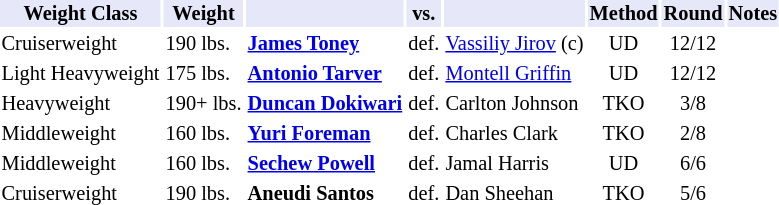<table class="toccolours" style="font-size: 85%;">
<tr>
<th style="background:#e6e8fa; color:#000; text-align:center;">Weight Class</th>
<th style="background:#e6e8fa; color:#000; text-align:center;">Weight</th>
<th style="background:#e6e8fa; color:#000; text-align:center;"></th>
<th style="background:#e6e8fa; color:#000; text-align:center;">vs.</th>
<th style="background:#e6e8fa; color:#000; text-align:center;"></th>
<th style="background:#e6e8fa; color:#000; text-align:center;">Method</th>
<th style="background:#e6e8fa; color:#000; text-align:center;">Round</th>
<th style="background:#e6e8fa; color:#000; text-align:center;">Notes</th>
</tr>
<tr>
<td>Cruiserweight</td>
<td>190 lbs.</td>
<td><strong><a href='#'>James Toney</a></strong></td>
<td>def.</td>
<td><a href='#'>Vassiliy Jirov</a> (c)</td>
<td align=center>UD</td>
<td align=center>12/12</td>
<td></td>
</tr>
<tr>
<td>Light Heavyweight</td>
<td>175 lbs.</td>
<td><strong><a href='#'>Antonio Tarver</a></strong></td>
<td>def.</td>
<td><a href='#'>Montell Griffin</a></td>
<td align=center>UD</td>
<td align=center>12/12</td>
<td></td>
</tr>
<tr>
<td>Heavyweight</td>
<td>190+ lbs.</td>
<td><strong><a href='#'>Duncan Dokiwari</a></strong></td>
<td>def.</td>
<td>Carlton Johnson</td>
<td align=center>TKO</td>
<td align=center>3/8</td>
</tr>
<tr>
<td>Middleweight</td>
<td>160 lbs.</td>
<td><strong><a href='#'>Yuri Foreman</a></strong></td>
<td>def.</td>
<td>Charles Clark</td>
<td align=center>TKO</td>
<td align=center>2/8</td>
</tr>
<tr>
<td>Middleweight</td>
<td>160 lbs.</td>
<td><strong><a href='#'>Sechew Powell</a></strong></td>
<td>def.</td>
<td>Jamal Harris</td>
<td align=center>UD</td>
<td align=center>6/6</td>
</tr>
<tr>
<td>Cruiserweight</td>
<td>190 lbs.</td>
<td><strong>Aneudi Santos</strong></td>
<td>def.</td>
<td>Dan Sheehan</td>
<td align=center>TKO</td>
<td align=center>5/6</td>
</tr>
</table>
